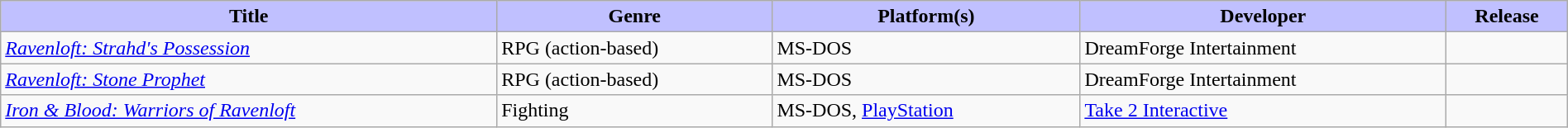<table class="wikitable sortable" style="text-align:left; width:100%;">
<tr>
<th style="background:#C0C0FF;">Title</th>
<th style="background:#C0C0FF;">Genre</th>
<th style="background:#C0C0FF;">Platform(s)</th>
<th style="background:#C0C0FF;">Developer</th>
<th style="background:#C0C0FF;">Release</th>
</tr>
<tr>
<td><em><a href='#'>Ravenloft: Strahd's Possession</a></em></td>
<td>RPG (action-based)</td>
<td>MS-DOS</td>
<td>DreamForge Intertainment</td>
<td></td>
</tr>
<tr>
<td><em><a href='#'>Ravenloft: Stone Prophet</a></em></td>
<td>RPG (action-based)</td>
<td>MS-DOS</td>
<td>DreamForge Intertainment</td>
<td></td>
</tr>
<tr>
<td><em><a href='#'>Iron & Blood: Warriors of Ravenloft</a></em></td>
<td>Fighting</td>
<td>MS-DOS, <a href='#'>PlayStation</a></td>
<td><a href='#'>Take 2 Interactive</a></td>
<td></td>
</tr>
</table>
